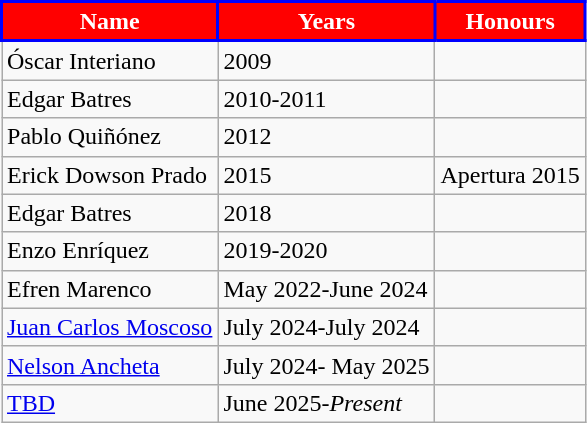<table class="wikitable">
<tr>
<th style="background:#FF0000; color:#FFF; border:2px solid #0000FF;">Name</th>
<th style="background:#FF0000; color:#FFF; border:2px solid #0000FF;">Years</th>
<th style="background:#FF0000; color:#FFF; border:2px solid #0000FF;">Honours</th>
</tr>
<tr>
<td> Óscar Interiano</td>
<td>2009</td>
<td></td>
</tr>
<tr>
<td> Edgar Batres</td>
<td>2010-2011</td>
<td></td>
</tr>
<tr>
<td> Pablo Quiñónez</td>
<td>2012</td>
<td></td>
</tr>
<tr>
<td> Erick Dowson Prado</td>
<td>2015</td>
<td>Apertura 2015</td>
</tr>
<tr>
<td> Edgar Batres</td>
<td>2018</td>
<td></td>
</tr>
<tr>
<td> Enzo Enríquez</td>
<td>2019-2020</td>
<td></td>
</tr>
<tr>
<td> Efren Marenco</td>
<td>May 2022-June 2024</td>
<td></td>
</tr>
<tr>
<td> <a href='#'>Juan Carlos Moscoso</a></td>
<td>July 2024-July 2024</td>
<td></td>
</tr>
<tr>
<td> <a href='#'>Nelson Ancheta</a> </td>
<td>July 2024- May 2025</td>
<td></td>
</tr>
<tr>
<td> <a href='#'>TBD</a></td>
<td>June 2025-<em>Present</em></td>
<td></td>
</tr>
</table>
